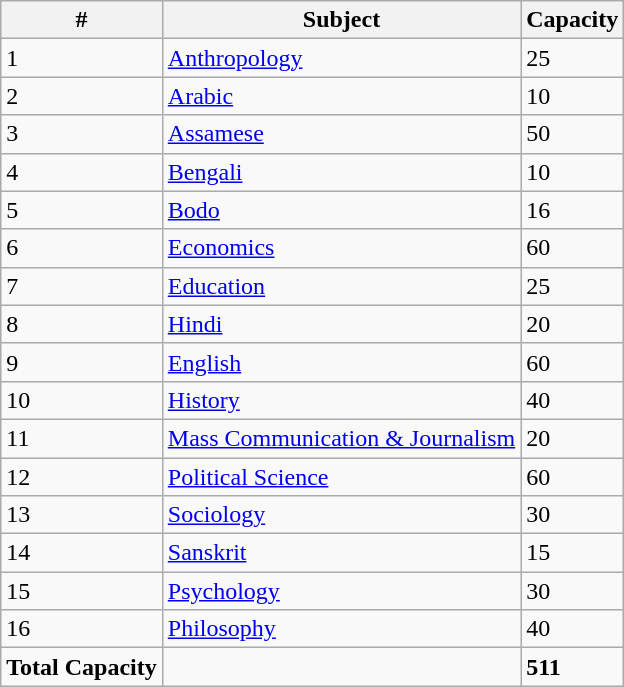<table class="wikitable">
<tr>
<th>#</th>
<th>Subject</th>
<th>Capacity</th>
</tr>
<tr>
<td>1</td>
<td><a href='#'>Anthropology</a></td>
<td>25</td>
</tr>
<tr>
<td>2</td>
<td><a href='#'>Arabic</a></td>
<td>10</td>
</tr>
<tr>
<td>3</td>
<td><a href='#'>Assamese</a></td>
<td>50</td>
</tr>
<tr>
<td>4</td>
<td><a href='#'>Bengali</a></td>
<td>10</td>
</tr>
<tr>
<td>5</td>
<td><a href='#'>Bodo</a></td>
<td>16</td>
</tr>
<tr>
<td>6</td>
<td><a href='#'>Economics</a></td>
<td>60</td>
</tr>
<tr>
<td>7</td>
<td><a href='#'>Education</a></td>
<td>25</td>
</tr>
<tr>
<td>8</td>
<td><a href='#'>Hindi</a></td>
<td>20</td>
</tr>
<tr>
<td>9</td>
<td><a href='#'>English</a></td>
<td>60</td>
</tr>
<tr>
<td>10</td>
<td><a href='#'>History</a></td>
<td>40</td>
</tr>
<tr>
<td>11</td>
<td><a href='#'>Mass Communication & Journalism</a></td>
<td>20</td>
</tr>
<tr>
<td>12</td>
<td><a href='#'>Political Science</a></td>
<td>60</td>
</tr>
<tr>
<td>13</td>
<td><a href='#'>Sociology</a></td>
<td>30</td>
</tr>
<tr>
<td>14</td>
<td><a href='#'>Sanskrit</a></td>
<td>15</td>
</tr>
<tr>
<td>15</td>
<td><a href='#'>Psychology</a></td>
<td>30</td>
</tr>
<tr>
<td>16</td>
<td><a href='#'>Philosophy</a></td>
<td>40</td>
</tr>
<tr>
<td><strong>Total Capacity</strong></td>
<td></td>
<td><strong>511</strong></td>
</tr>
</table>
